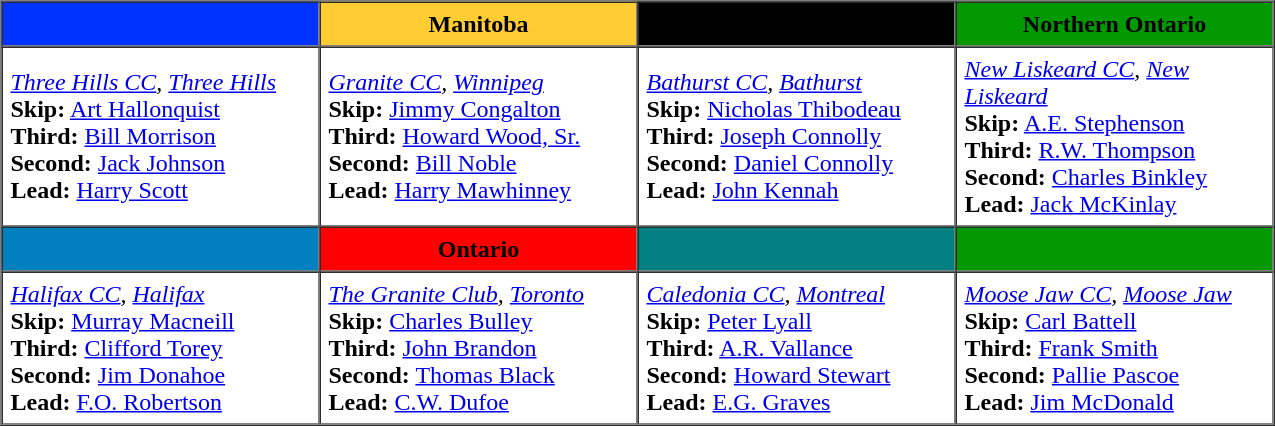<table - border=1 cellpadding=5 cellspacing=0>
<tr>
<th bgcolor=#0033FF width=200></th>
<th style="background:#FFCC33; width:200px;">Manitoba</th>
<th bgcolor=#000000 width=200></th>
<th style="background:#009900; width:200px;">Northern Ontario</th>
</tr>
<tr>
<td><em><a href='#'>Three Hills CC</a>, <a href='#'>Three Hills</a></em><br><strong>Skip:</strong> <a href='#'>Art Hallonquist</a><br>
<strong>Third:</strong> <a href='#'>Bill Morrison</a><br>
<strong>Second:</strong> <a href='#'>Jack Johnson</a><br>
<strong>Lead:</strong> <a href='#'>Harry Scott</a></td>
<td><em><a href='#'>Granite CC</a>, <a href='#'>Winnipeg</a></em><br><strong>Skip:</strong> <a href='#'>Jimmy Congalton</a><br>
<strong>Third:</strong> <a href='#'>Howard Wood, Sr.</a><br>
<strong>Second:</strong> <a href='#'>Bill Noble</a><br>
<strong>Lead:</strong> <a href='#'>Harry Mawhinney</a></td>
<td><em><a href='#'>Bathurst CC</a>, <a href='#'>Bathurst</a></em><br><strong>Skip:</strong> <a href='#'>Nicholas Thibodeau</a><br>
<strong>Third:</strong> <a href='#'>Joseph Connolly</a><br>
<strong>Second:</strong> <a href='#'>Daniel Connolly</a><br>
<strong>Lead:</strong> <a href='#'>John Kennah</a></td>
<td><em><a href='#'>New Liskeard CC</a>, <a href='#'>New Liskeard</a></em><br><strong>Skip:</strong> <a href='#'>A.E. Stephenson</a><br>
<strong>Third:</strong> <a href='#'>R.W. Thompson</a><br>
<strong>Second:</strong> <a href='#'>Charles Binkley</a><br>
<strong>Lead:</strong> <a href='#'>Jack McKinlay</a></td>
</tr>
<tr border=1 cellpadding=5 cellspacing=0>
<th bgcolor=#0080C0 width=200></th>
<th bgcolor=#FF0000 width=200>Ontario</th>
<th style="background:#008080; width:200px;"></th>
<th bgcolor=#009900 width=200></th>
</tr>
<tr>
<td><em><a href='#'>Halifax CC</a>, <a href='#'>Halifax</a></em><br><strong>Skip:</strong> <a href='#'>Murray Macneill</a><br>
<strong>Third:</strong> <a href='#'>Clifford Torey</a><br>
<strong>Second:</strong> <a href='#'>Jim Donahoe</a><br>
<strong>Lead:</strong> <a href='#'>F.O. Robertson</a></td>
<td><em><a href='#'>The Granite Club</a>, <a href='#'>Toronto</a></em><br><strong>Skip:</strong> <a href='#'>Charles Bulley</a><br>
<strong>Third:</strong> <a href='#'>John Brandon</a><br>
<strong>Second:</strong> <a href='#'>Thomas Black</a><br>
<strong>Lead:</strong> <a href='#'>C.W. Dufoe</a></td>
<td><em><a href='#'>Caledonia CC</a>, <a href='#'>Montreal</a></em><br><strong>Skip:</strong> <a href='#'>Peter Lyall</a><br>
<strong>Third:</strong> <a href='#'>A.R. Vallance</a><br>
<strong>Second:</strong> <a href='#'>Howard Stewart</a><br>
<strong>Lead:</strong> <a href='#'>E.G. Graves</a></td>
<td><em><a href='#'>Moose Jaw CC</a>, <a href='#'>Moose Jaw</a></em><br><strong>Skip:</strong> <a href='#'>Carl Battell</a><br>
<strong>Third:</strong> <a href='#'>Frank Smith</a><br>
<strong>Second:</strong> <a href='#'>Pallie Pascoe</a><br>
<strong>Lead:</strong> <a href='#'>Jim McDonald</a></td>
</tr>
</table>
